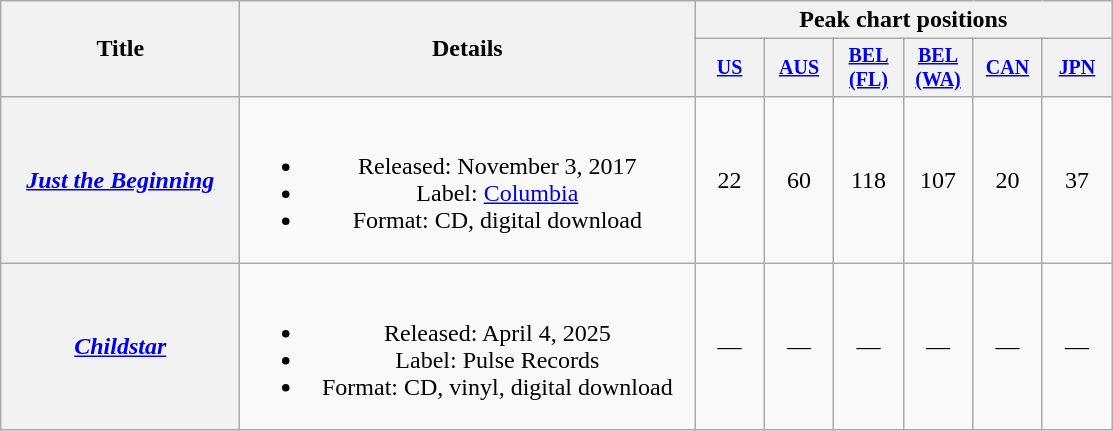<table class="wikitable plainrowheaders" style="text-align:center">
<tr>
<th scope="col" rowspan="2" style="width:9.5em;">Title</th>
<th scope="col" rowspan="2" style="width:18.5em;">Details</th>
<th scope="col" colspan="6">Peak chart positions</th>
</tr>
<tr style="font-size:smaller;">
<th scope="col" style="width:3em;"><a href='#'>US</a><br></th>
<th scope="col" style="width:3em;"><a href='#'>AUS</a><br></th>
<th scope="col" style="width:3em;"><a href='#'>BEL<br>(FL)</a><br></th>
<th scope="col" style="width:3em;"><a href='#'>BEL<br>(WA)</a><br></th>
<th scope="col" style="width:3em;"><a href='#'>CAN</a><br></th>
<th scope="col" style="width:3em;"><a href='#'>JPN</a><br></th>
</tr>
<tr>
<th scope="row"><em><a href='#'>Just the Beginning</a></em></th>
<td><br><ul><li>Released: November 3, 2017</li><li>Label: <a href='#'>Columbia</a></li><li>Format: CD, digital download</li></ul></td>
<td>22</td>
<td>60</td>
<td>118</td>
<td>107</td>
<td>20</td>
<td>37</td>
</tr>
<tr>
<th scope="row"><em><a href='#'>Childstar</a></em></th>
<td><br><ul><li>Released: April 4, 2025</li><li>Label: Pulse Records</li><li>Format: CD, vinyl, digital download</li></ul></td>
<td>—</td>
<td>—</td>
<td>—</td>
<td>—</td>
<td>—</td>
<td>—</td>
</tr>
</table>
